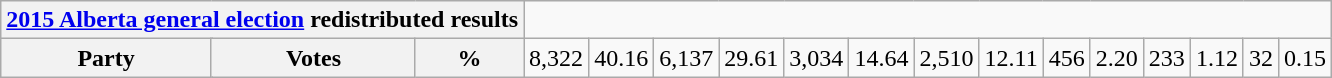<table class=wikitable>
<tr>
<th colspan=4><a href='#'>2015 Alberta general election</a> redistributed results</th>
</tr>
<tr>
<th colspan=2>Party</th>
<th>Votes</th>
<th>%<br></th>
<td align=right>8,322</td>
<td align=right>40.16<br></td>
<td align=right>6,137</td>
<td align=right>29.61<br></td>
<td align=right>3,034</td>
<td align=right>14.64<br></td>
<td align=right>2,510</td>
<td align=right>12.11<br></td>
<td align=right>456</td>
<td align=right>2.20<br></td>
<td align=right>233</td>
<td align=right>1.12<br></td>
<td align=right>32</td>
<td align=right>0.15<br></td>
</tr>
</table>
